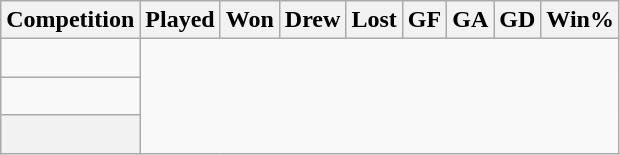<table class="wikitable sortable" style="text-align: center;">
<tr>
<th>Competition</th>
<th>Played</th>
<th>Won</th>
<th>Drew</th>
<th>Lost</th>
<th>GF</th>
<th>GA</th>
<th>GD</th>
<th>Win%</th>
</tr>
<tr>
<td align=left><br></td>
</tr>
<tr>
<td align=left><br></td>
</tr>
<tr class="sortbottom">
<th><br></th>
</tr>
</table>
